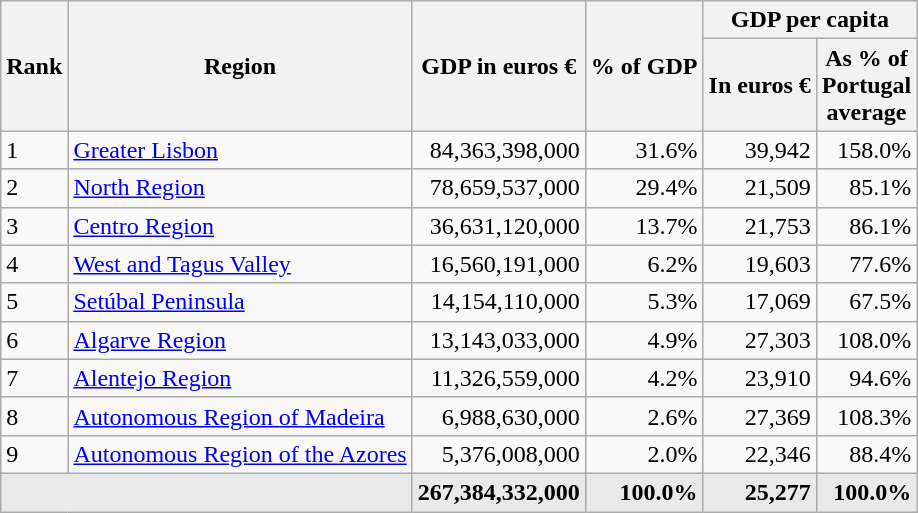<table class="wikitable sortable">
<tr>
<th rowspan=2>Rank</th>
<th rowspan=2>Region</th>
<th rowspan=2>GDP in euros €</th>
<th rowspan=2>% of GDP</th>
<th colspan=2>GDP per capita</th>
</tr>
<tr>
<th>In euros €</th>
<th>As % of<br>Portugal<br>average</th>
</tr>
<tr>
<td>1</td>
<td><a href='#'>Greater Lisbon</a></td>
<td align=right>84,363,398,000</td>
<td align=right>31.6%</td>
<td align=right>39,942</td>
<td align=right>158.0%</td>
</tr>
<tr>
<td>2</td>
<td><a href='#'>North Region</a></td>
<td align=right>78,659,537,000</td>
<td align=right>29.4%</td>
<td align=right>21,509</td>
<td align=right>85.1%</td>
</tr>
<tr>
<td>3</td>
<td><a href='#'>Centro Region</a></td>
<td align=right>36,631,120,000</td>
<td align=right>13.7%</td>
<td align=right>21,753</td>
<td align=right>86.1%</td>
</tr>
<tr>
<td>4</td>
<td><a href='#'>West and Tagus Valley</a></td>
<td align=right>16,560,191,000</td>
<td align=right>6.2%</td>
<td align=right>19,603</td>
<td align=right>77.6%</td>
</tr>
<tr>
<td>5</td>
<td><a href='#'>Setúbal Peninsula</a></td>
<td align=right>14,154,110,000</td>
<td align=right>5.3%</td>
<td align=right>17,069</td>
<td align=right>67.5%</td>
</tr>
<tr>
<td>6</td>
<td><a href='#'>Algarve Region</a></td>
<td align=right>13,143,033,000</td>
<td align=right>4.9%</td>
<td align=right>27,303</td>
<td align=right>108.0%</td>
</tr>
<tr>
<td>7</td>
<td><a href='#'>Alentejo Region</a></td>
<td align=right>11,326,559,000</td>
<td align=right>4.2%</td>
<td align=right>23,910</td>
<td align=right>94.6%</td>
</tr>
<tr>
<td>8</td>
<td><a href='#'>Autonomous Region of Madeira</a></td>
<td align=right>6,988,630,000</td>
<td align=right>2.6%</td>
<td align=right>27,369</td>
<td align=right>108.3%</td>
</tr>
<tr>
<td>9</td>
<td><a href='#'>Autonomous Region of the Azores</a></td>
<td align=right>5,376,008,000</td>
<td align=right>2.0%</td>
<td align=right>22,346</td>
<td align=right>88.4%</td>
</tr>
<tr style="background-color:#E9E9E9">
<td colspan="2"><strong></strong></td>
<td align=right><strong>267,384,332,000</strong></td>
<td align=right><strong>100.0%</strong></td>
<td align=right><strong>25,277</strong></td>
<td align=right><strong>100.0%</strong></td>
</tr>
</table>
